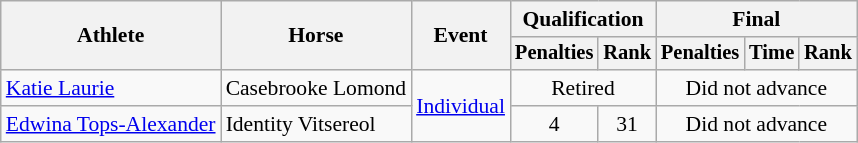<table class=wikitable style=font-size:90%;text-align:center>
<tr>
<th rowspan="2">Athlete</th>
<th rowspan="2">Horse</th>
<th rowspan="2">Event</th>
<th colspan="2">Qualification</th>
<th colspan="3">Final</th>
</tr>
<tr style="font-size:95%">
<th>Penalties</th>
<th>Rank</th>
<th>Penalties</th>
<th>Time</th>
<th>Rank</th>
</tr>
<tr>
<td align=left><a href='#'>Katie Laurie</a></td>
<td align=left>Casebrooke Lomond</td>
<td align=left rowspan=2><a href='#'>Individual</a></td>
<td colspan="2">Retired</td>
<td colspan="3">Did not advance</td>
</tr>
<tr>
<td align=left><a href='#'>Edwina Tops-Alexander</a></td>
<td align=left>Identity Vitsereol</td>
<td>4</td>
<td>31</td>
<td colspan="3">Did not advance</td>
</tr>
</table>
